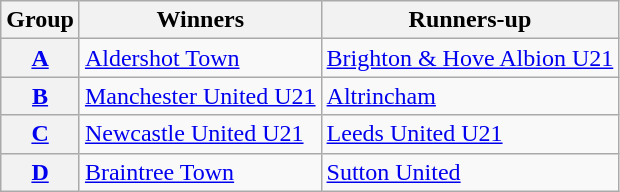<table class="wikitable">
<tr>
<th>Group</th>
<th>Winners</th>
<th>Runners-up</th>
</tr>
<tr>
<th><a href='#'>A</a></th>
<td><a href='#'>Aldershot Town</a></td>
<td><a href='#'>Brighton & Hove Albion U21</a></td>
</tr>
<tr>
<th><a href='#'>B</a></th>
<td><a href='#'>Manchester United U21</a></td>
<td><a href='#'>Altrincham</a></td>
</tr>
<tr>
<th><a href='#'>C</a></th>
<td><a href='#'>Newcastle United U21</a></td>
<td><a href='#'>Leeds United U21</a></td>
</tr>
<tr>
<th><a href='#'>D</a></th>
<td><a href='#'>Braintree Town</a></td>
<td><a href='#'>Sutton United</a></td>
</tr>
</table>
